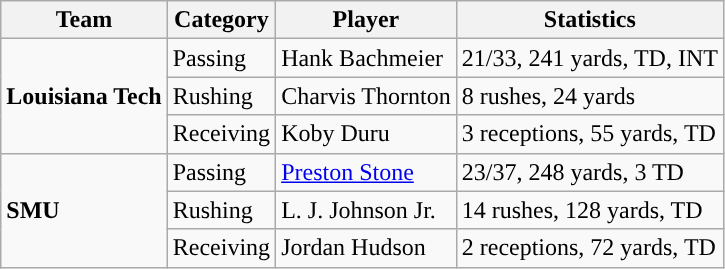<table class="wikitable" style="float: left;">
<tr>
<th>Team</th>
<th>Category</th>
<th>Player</th>
<th>Statistics</th>
</tr>
<tr>
<td rowspan=3><strong>Louisiana Tech</strong></td>
<td>Passing</td>
<td>Hank Bachmeier</td>
<td>21/33, 241 yards, TD, INT</td>
</tr>
<tr>
<td>Rushing</td>
<td>Charvis Thornton</td>
<td>8 rushes, 24 yards</td>
</tr>
<tr>
<td>Receiving</td>
<td>Koby Duru</td>
<td>3 receptions, 55 yards, TD</td>
</tr>
<tr>
<td rowspan=3><strong>SMU</strong></td>
<td>Passing</td>
<td><a href='#'>Preston Stone</a></td>
<td>23/37, 248 yards, 3 TD</td>
</tr>
<tr>
<td>Rushing</td>
<td>L. J. Johnson Jr.</td>
<td>14 rushes, 128 yards, TD</td>
</tr>
<tr>
<td>Receiving</td>
<td>Jordan Hudson</td>
<td>2 receptions, 72 yards, TD</td>
</tr>
</table>
